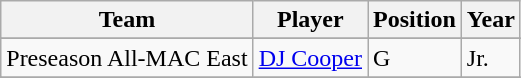<table class="wikitable" border="1">
<tr align=center>
<th style= >Team</th>
<th style= >Player</th>
<th style= >Position</th>
<th style= >Year</th>
</tr>
<tr align="center">
</tr>
<tr>
<td>Preseason All-MAC East</td>
<td><a href='#'>DJ Cooper</a></td>
<td>G</td>
<td>Jr.</td>
</tr>
<tr>
</tr>
<tr>
</tr>
</table>
